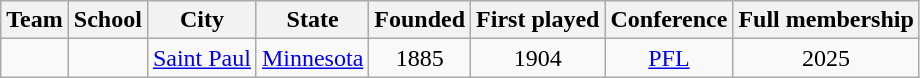<table class="wikitable sortable" style="text-align:center;">
<tr>
<th>Team</th>
<th>School</th>
<th>City</th>
<th>State</th>
<th>Founded</th>
<th>First played</th>
<th>Conference</th>
<th>Full membership</th>
</tr>
<tr>
<td></td>
<td></td>
<td><a href='#'>Saint Paul</a></td>
<td><a href='#'>Minnesota</a></td>
<td>1885</td>
<td>1904</td>
<td><a href='#'>PFL</a></td>
<td>2025</td>
</tr>
</table>
